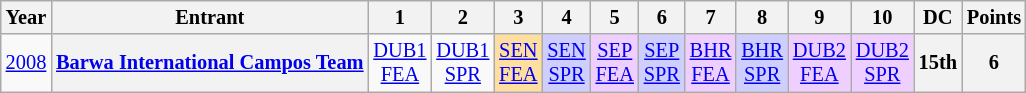<table class="wikitable" style="text-align:center; font-size:85%">
<tr>
<th>Year</th>
<th>Entrant</th>
<th>1</th>
<th>2</th>
<th>3</th>
<th>4</th>
<th>5</th>
<th>6</th>
<th>7</th>
<th>8</th>
<th>9</th>
<th>10</th>
<th>DC</th>
<th>Points</th>
</tr>
<tr>
<td><a href='#'>2008</a></td>
<th nowrap><a href='#'>Barwa International Campos Team</a></th>
<td><a href='#'>DUB1<br>FEA</a></td>
<td><a href='#'>DUB1<br>SPR</a></td>
<td style="background:#FFDF9F;"><a href='#'>SEN<br>FEA</a><br></td>
<td style="background:#CFCFFF;"><a href='#'>SEN<br>SPR</a><br></td>
<td style="background:#EFCFFF;"><a href='#'>SEP<br>FEA</a><br></td>
<td style="background:#CFCFFF;"><a href='#'>SEP<br>SPR</a><br></td>
<td style="background:#EFCFFF;"><a href='#'>BHR<br>FEA</a><br></td>
<td style="background:#CFCFFF;"><a href='#'>BHR<br>SPR</a><br></td>
<td style="background:#EFCFFF;"><a href='#'>DUB2<br>FEA</a><br></td>
<td style="background:#EFCFFF;"><a href='#'>DUB2<br>SPR</a><br></td>
<th>15th</th>
<th>6</th>
</tr>
</table>
